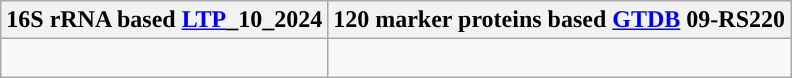<table class="wikitable">
<tr>
<th colspan=1>16S rRNA based <a href='#'>LTP</a>_10_2024</th>
<th colspan=1>120 marker proteins based <a href='#'>GTDB</a> 09-RS220</th>
</tr>
<tr>
<td style="vertical-align:top"><br></td>
<td><br></td>
</tr>
</table>
